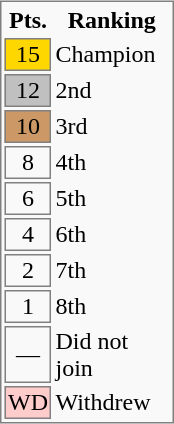<table style="background:#F9F9F9;float: right; border: 1px solid gray; margin: .46em 0 0 .2em;">
<tr>
<th width="25px">Pts.</th>
<th width="75px">Ranking</th>
</tr>
<tr>
<td bgcolor=gold align=center style="border: 1px solid gray;">15</td>
<td>Champion</td>
</tr>
<tr>
<td bgcolor=silver align=center style="border: 1px solid gray;">12</td>
<td>2nd</td>
</tr>
<tr>
<td bgcolor=#CC9966 align=center style="border: 1px solid gray;">10</td>
<td>3rd</td>
</tr>
<tr>
<td align=center style="border: 1px solid gray;">8</td>
<td>4th</td>
</tr>
<tr>
<td align=center style="border: 1px solid gray;">6</td>
<td>5th</td>
</tr>
<tr>
<td align=center style="border: 1px solid gray;">4</td>
<td>6th</td>
</tr>
<tr>
<td align=center style="border: 1px solid gray;">2</td>
<td>7th</td>
</tr>
<tr>
<td align=center style="border: 1px solid gray;">1</td>
<td>8th</td>
</tr>
<tr>
<td align=center style="border: 1px solid gray;">—</td>
<td>Did not join</td>
</tr>
<tr>
<td bgcolor=#FFCCCC align=center style="border: 1px solid gray;">WD</td>
<td>Withdrew</td>
</tr>
</table>
